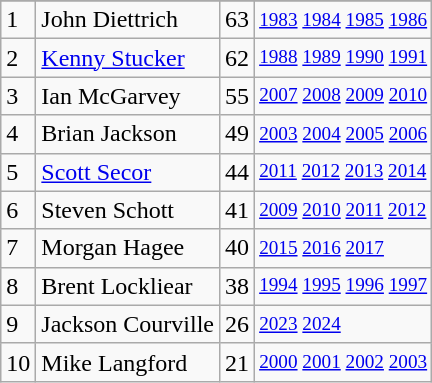<table class="wikitable">
<tr>
</tr>
<tr>
<td>1</td>
<td>John Diettrich</td>
<td>63</td>
<td style="font-size:80%;"><a href='#'>1983</a> <a href='#'>1984</a> <a href='#'>1985</a> <a href='#'>1986</a></td>
</tr>
<tr>
<td>2</td>
<td><a href='#'>Kenny Stucker</a></td>
<td>62</td>
<td style="font-size:80%;"><a href='#'>1988</a> <a href='#'>1989</a> <a href='#'>1990</a> <a href='#'>1991</a></td>
</tr>
<tr>
<td>3</td>
<td>Ian McGarvey</td>
<td>55</td>
<td style="font-size:80%;"><a href='#'>2007</a> <a href='#'>2008</a> <a href='#'>2009</a> <a href='#'>2010</a></td>
</tr>
<tr>
<td>4</td>
<td>Brian Jackson</td>
<td>49</td>
<td style="font-size:80%;"><a href='#'>2003</a> <a href='#'>2004</a> <a href='#'>2005</a> <a href='#'>2006</a></td>
</tr>
<tr>
<td>5</td>
<td><a href='#'>Scott Secor</a></td>
<td>44</td>
<td style="font-size:80%;"><a href='#'>2011</a> <a href='#'>2012</a> <a href='#'>2013</a> <a href='#'>2014</a></td>
</tr>
<tr>
<td>6</td>
<td>Steven Schott</td>
<td>41</td>
<td style="font-size:80%;"><a href='#'>2009</a> <a href='#'>2010</a> <a href='#'>2011</a> <a href='#'>2012</a></td>
</tr>
<tr>
<td>7</td>
<td>Morgan Hagee</td>
<td>40</td>
<td style="font-size:80%;"><a href='#'>2015</a> <a href='#'>2016</a> <a href='#'>2017</a></td>
</tr>
<tr>
<td>8</td>
<td>Brent Lockliear</td>
<td>38</td>
<td style="font-size:80%;"><a href='#'>1994</a> <a href='#'>1995</a> <a href='#'>1996</a> <a href='#'>1997</a></td>
</tr>
<tr>
<td>9</td>
<td>Jackson Courville</td>
<td>26</td>
<td style="font-size:80%;"><a href='#'>2023</a> <a href='#'>2024</a></td>
</tr>
<tr>
<td>10</td>
<td>Mike Langford</td>
<td>21</td>
<td style="font-size:80%;"><a href='#'>2000</a> <a href='#'>2001</a> <a href='#'>2002</a> <a href='#'>2003</a></td>
</tr>
</table>
